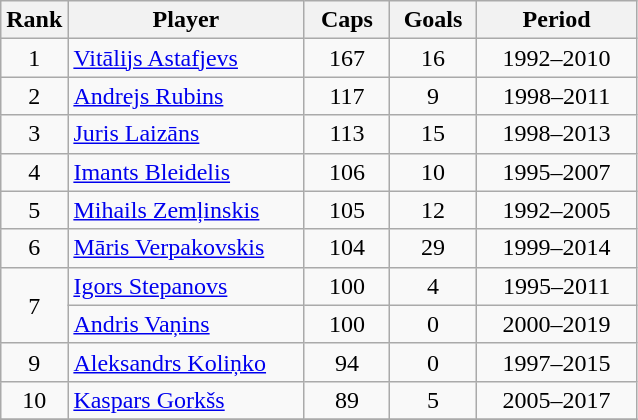<table class="wikitable sortable" style="font-size:100%; text-align:center;">
<tr>
<th width=30px>Rank</th>
<th width=150px>Player</th>
<th width=50px>Caps</th>
<th width=50px>Goals</th>
<th width=100px>Period</th>
</tr>
<tr>
<td>1</td>
<td align="left"><a href='#'>Vitālijs Astafjevs</a></td>
<td>167</td>
<td>16</td>
<td>1992–2010</td>
</tr>
<tr>
<td>2</td>
<td align="left"><a href='#'>Andrejs Rubins</a></td>
<td>117</td>
<td>9</td>
<td>1998–2011</td>
</tr>
<tr>
<td>3</td>
<td align="left"><a href='#'>Juris Laizāns</a></td>
<td>113</td>
<td>15</td>
<td>1998–2013</td>
</tr>
<tr>
<td>4</td>
<td align="left"><a href='#'>Imants Bleidelis</a></td>
<td>106</td>
<td>10</td>
<td>1995–2007</td>
</tr>
<tr>
<td>5</td>
<td align="left"><a href='#'>Mihails Zemļinskis</a></td>
<td>105</td>
<td>12</td>
<td>1992–2005</td>
</tr>
<tr>
<td>6</td>
<td align="left"><a href='#'>Māris Verpakovskis</a></td>
<td>104</td>
<td>29</td>
<td>1999–2014</td>
</tr>
<tr>
<td rowspan=2>7</td>
<td align="left"><a href='#'>Igors Stepanovs</a></td>
<td>100</td>
<td>4</td>
<td>1995–2011</td>
</tr>
<tr>
<td align="left"><a href='#'>Andris Vaņins</a></td>
<td>100</td>
<td>0</td>
<td>2000–2019</td>
</tr>
<tr>
<td>9</td>
<td align="left"><a href='#'>Aleksandrs Koliņko</a></td>
<td>94</td>
<td>0</td>
<td>1997–2015</td>
</tr>
<tr>
<td>10</td>
<td align="left"><a href='#'>Kaspars Gorkšs</a></td>
<td>89</td>
<td>5</td>
<td>2005–2017</td>
</tr>
<tr>
</tr>
</table>
